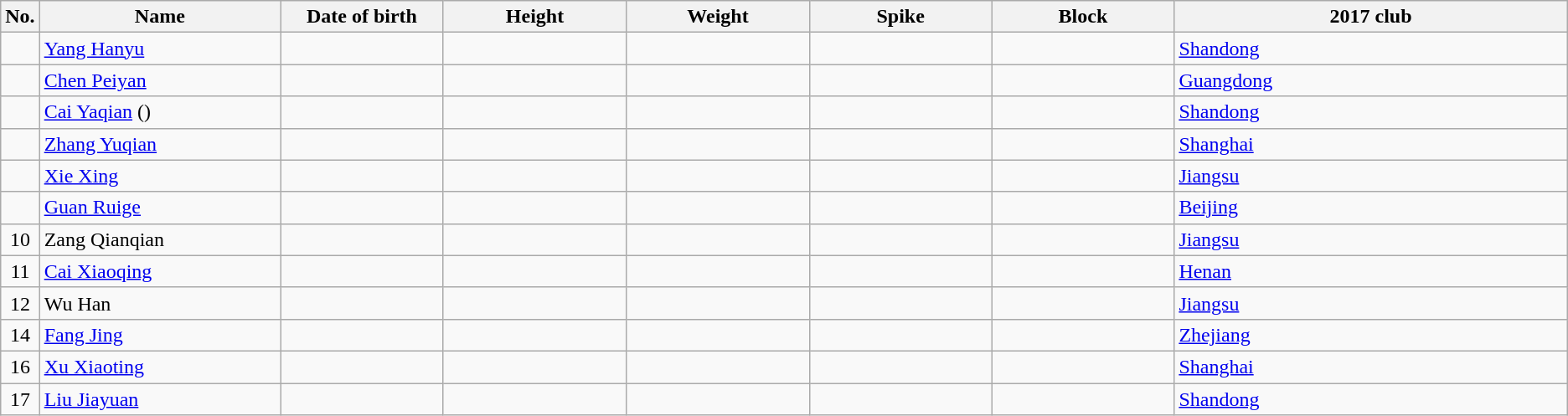<table class="wikitable sortable" style="text-align:center;">
<tr>
<th>No.</th>
<th style="width:12em">Name</th>
<th style="width:8em">Date of birth</th>
<th style="width:9em">Height</th>
<th style="width:9em">Weight</th>
<th style="width:9em">Spike</th>
<th style="width:9em">Block</th>
<th style="width:20em">2017 club</th>
</tr>
<tr>
<td></td>
<td align=left><a href='#'>Yang Hanyu</a></td>
<td align=right></td>
<td></td>
<td></td>
<td></td>
<td></td>
<td align=left> <a href='#'>Shandong</a></td>
</tr>
<tr>
<td></td>
<td align=left><a href='#'>Chen Peiyan</a></td>
<td align=right></td>
<td></td>
<td></td>
<td></td>
<td></td>
<td align=left> <a href='#'>Guangdong</a></td>
</tr>
<tr>
<td></td>
<td align=left><a href='#'>Cai Yaqian</a> ()</td>
<td align=right></td>
<td></td>
<td></td>
<td></td>
<td></td>
<td align=left> <a href='#'>Shandong</a></td>
</tr>
<tr>
<td></td>
<td align=left><a href='#'>Zhang Yuqian</a></td>
<td align=right></td>
<td></td>
<td></td>
<td></td>
<td></td>
<td align=left> <a href='#'>Shanghai</a></td>
</tr>
<tr>
<td></td>
<td align=left><a href='#'>Xie Xing</a></td>
<td align=right></td>
<td></td>
<td></td>
<td></td>
<td></td>
<td align=left> <a href='#'>Jiangsu</a></td>
</tr>
<tr>
<td></td>
<td align=left><a href='#'>Guan Ruige</a></td>
<td align=right></td>
<td></td>
<td></td>
<td></td>
<td></td>
<td align=left> <a href='#'>Beijing</a></td>
</tr>
<tr>
<td>10</td>
<td align=left>Zang Qianqian</td>
<td align=right></td>
<td></td>
<td></td>
<td></td>
<td></td>
<td align=left> <a href='#'>Jiangsu</a></td>
</tr>
<tr>
<td>11</td>
<td align=left><a href='#'>Cai Xiaoqing</a></td>
<td align=right></td>
<td></td>
<td></td>
<td></td>
<td></td>
<td align=left> <a href='#'>Henan</a></td>
</tr>
<tr>
<td>12</td>
<td align=left>Wu Han</td>
<td align=right></td>
<td></td>
<td></td>
<td></td>
<td></td>
<td align=left> <a href='#'>Jiangsu</a></td>
</tr>
<tr>
<td>14</td>
<td align=left><a href='#'>Fang Jing</a></td>
<td align=right></td>
<td></td>
<td></td>
<td></td>
<td></td>
<td align=left> <a href='#'>Zhejiang</a></td>
</tr>
<tr>
<td>16</td>
<td align=left><a href='#'>Xu Xiaoting</a></td>
<td align=right></td>
<td></td>
<td></td>
<td></td>
<td></td>
<td align=left> <a href='#'>Shanghai</a></td>
</tr>
<tr>
<td>17</td>
<td align=left><a href='#'>Liu Jiayuan</a></td>
<td align=right></td>
<td></td>
<td></td>
<td></td>
<td></td>
<td align=left> <a href='#'>Shandong</a></td>
</tr>
</table>
